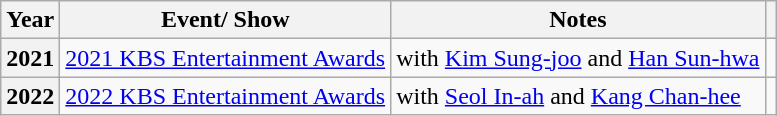<table class="wikitable sortable plainrowheaders">
<tr>
<th scope="col">Year</th>
<th scope="col">Event/ Show</th>
<th scope="col">Notes</th>
<th scope="col" class="unsortable"></th>
</tr>
<tr>
<th scope="row">2021</th>
<td><a href='#'>2021 KBS Entertainment Awards</a></td>
<td>with <a href='#'>Kim Sung-joo</a> and <a href='#'>Han Sun-hwa</a></td>
<td></td>
</tr>
<tr>
<th scope="row">2022</th>
<td><a href='#'>2022 KBS Entertainment Awards</a></td>
<td>with <a href='#'>Seol In-ah</a> and <a href='#'>Kang Chan-hee</a></td>
<td></td>
</tr>
</table>
